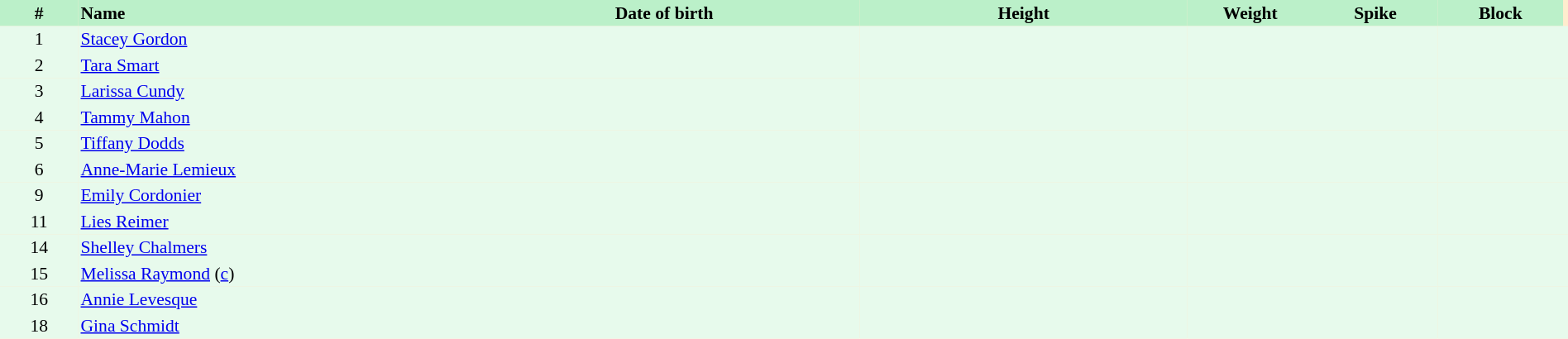<table border=0 cellpadding=2 cellspacing=0  |- bgcolor=#FFECCE style="text-align:center; font-size:90%;" width=100%>
<tr bgcolor=#BBF0C9>
<th width=5%>#</th>
<th width=25% align=left>Name</th>
<th width=25%>Date of birth</th>
<th width=21%>Height</th>
<th width=8%>Weight</th>
<th width=8%>Spike</th>
<th width=8%>Block</th>
</tr>
<tr bgcolor=#E7FAEC>
<td>1</td>
<td align=left><a href='#'>Stacey Gordon</a></td>
<td></td>
<td></td>
<td></td>
<td></td>
<td></td>
<td></td>
</tr>
<tr bgcolor=#E7FAEC>
<td>2</td>
<td align=left><a href='#'>Tara Smart</a></td>
<td></td>
<td></td>
<td></td>
<td></td>
<td></td>
<td></td>
</tr>
<tr bgcolor=#E7FAEC>
<td>3</td>
<td align=left><a href='#'>Larissa Cundy</a></td>
<td></td>
<td></td>
<td></td>
<td></td>
<td></td>
<td></td>
</tr>
<tr bgcolor=#E7FAEC>
<td>4</td>
<td align=left><a href='#'>Tammy Mahon</a></td>
<td></td>
<td></td>
<td></td>
<td></td>
<td></td>
<td></td>
</tr>
<tr bgcolor=#E7FAEC>
<td>5</td>
<td align=left><a href='#'>Tiffany Dodds</a></td>
<td></td>
<td></td>
<td></td>
<td></td>
<td></td>
<td></td>
</tr>
<tr bgcolor=#E7FAEC>
<td>6</td>
<td align=left><a href='#'>Anne-Marie Lemieux</a></td>
<td></td>
<td></td>
<td></td>
<td></td>
<td></td>
<td></td>
</tr>
<tr bgcolor=#E7FAEC>
<td>9</td>
<td align=left><a href='#'>Emily Cordonier</a></td>
<td></td>
<td></td>
<td></td>
<td></td>
<td></td>
<td></td>
</tr>
<tr bgcolor=#E7FAEC>
<td>11</td>
<td align=left><a href='#'>Lies Reimer</a></td>
<td></td>
<td></td>
<td></td>
<td></td>
<td></td>
<td></td>
</tr>
<tr bgcolor=#E7FAEC>
<td>14</td>
<td align=left><a href='#'>Shelley Chalmers</a></td>
<td></td>
<td></td>
<td></td>
<td></td>
<td></td>
<td></td>
</tr>
<tr bgcolor=#E7FAEC>
<td>15</td>
<td align=left><a href='#'>Melissa Raymond</a> (<a href='#'>c</a>)</td>
<td></td>
<td></td>
<td></td>
<td></td>
<td></td>
<td></td>
</tr>
<tr bgcolor=#E7FAEC>
<td>16</td>
<td align=left><a href='#'>Annie Levesque</a></td>
<td></td>
<td></td>
<td></td>
<td></td>
<td></td>
<td></td>
</tr>
<tr bgcolor=#E7FAEC>
<td>18</td>
<td align=left><a href='#'>Gina Schmidt</a></td>
<td></td>
<td></td>
<td></td>
<td></td>
<td></td>
<td></td>
</tr>
</table>
